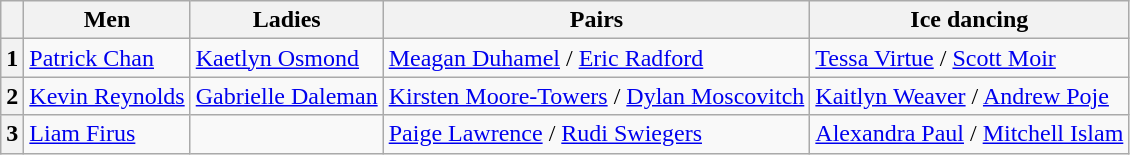<table class="wikitable">
<tr>
<th></th>
<th>Men</th>
<th>Ladies</th>
<th>Pairs</th>
<th>Ice dancing</th>
</tr>
<tr>
<th>1</th>
<td><a href='#'>Patrick Chan</a></td>
<td><a href='#'>Kaetlyn Osmond</a></td>
<td><a href='#'>Meagan Duhamel</a> / <a href='#'>Eric Radford</a></td>
<td><a href='#'>Tessa Virtue</a> / <a href='#'>Scott Moir</a></td>
</tr>
<tr>
<th>2</th>
<td><a href='#'>Kevin Reynolds</a></td>
<td><a href='#'>Gabrielle Daleman</a></td>
<td><a href='#'>Kirsten Moore-Towers</a> / <a href='#'>Dylan Moscovitch</a></td>
<td><a href='#'>Kaitlyn Weaver</a> / <a href='#'>Andrew Poje</a></td>
</tr>
<tr>
<th>3</th>
<td><a href='#'>Liam Firus</a></td>
<td></td>
<td><a href='#'>Paige Lawrence</a> / <a href='#'>Rudi Swiegers</a></td>
<td><a href='#'>Alexandra Paul</a> / <a href='#'>Mitchell Islam</a></td>
</tr>
</table>
